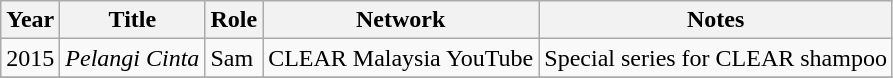<table class="wikitable">
<tr>
<th>Year</th>
<th>Title</th>
<th>Role</th>
<th>Network</th>
<th>Notes</th>
</tr>
<tr>
<td>2015</td>
<td><em>Pelangi Cinta</em></td>
<td>Sam</td>
<td>CLEAR Malaysia YouTube</td>
<td>Special series for CLEAR shampoo</td>
</tr>
<tr>
</tr>
</table>
